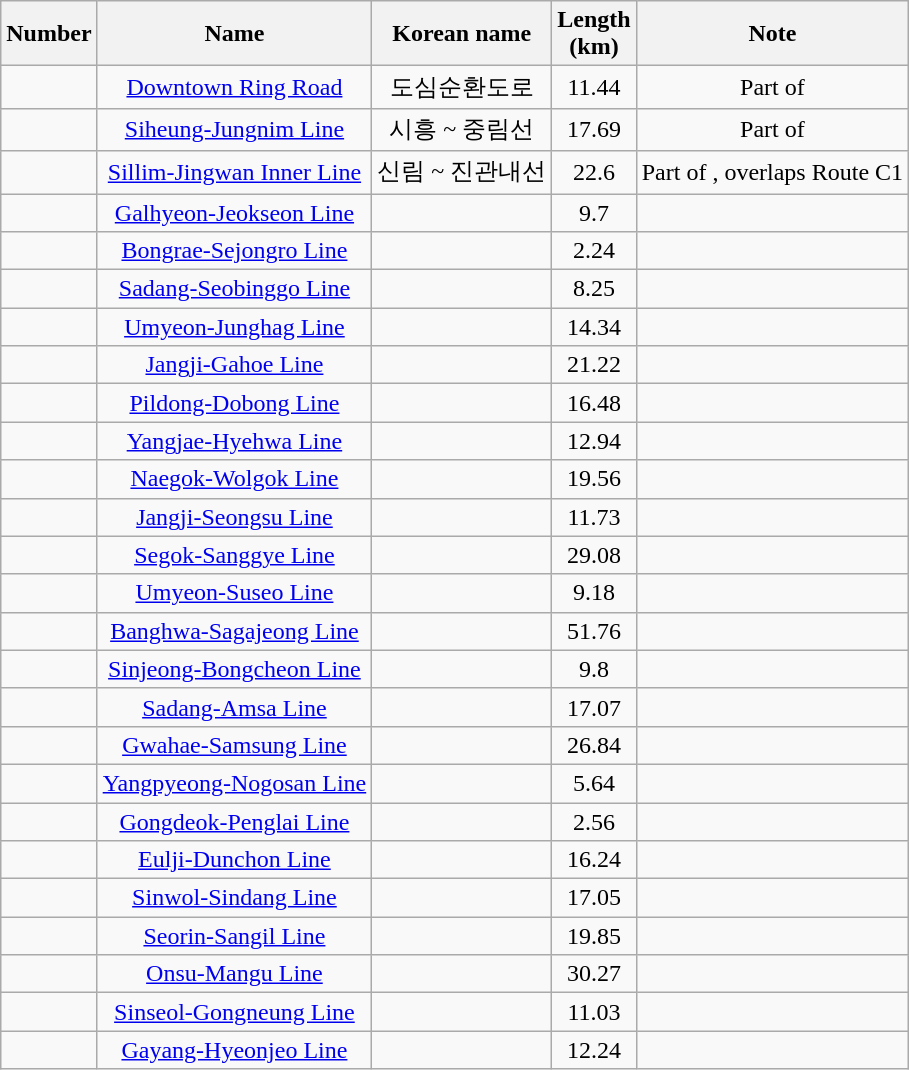<table class="wikitable" style="text-align: center;">
<tr>
<th>Number</th>
<th>Name</th>
<th>Korean name</th>
<th>Length<br>(km)</th>
<th>Note</th>
</tr>
<tr>
<td></td>
<td><a href='#'>Downtown Ring Road</a></td>
<td>도심순환도로</td>
<td>11.44</td>
<td>Part of </td>
</tr>
<tr>
<td></td>
<td><a href='#'>Siheung-Jungnim Line</a></td>
<td>시흥 ~ 중림선</td>
<td>17.69</td>
<td>Part of </td>
</tr>
<tr>
<td></td>
<td><a href='#'>Sillim-Jingwan Inner Line</a></td>
<td>신림 ~ 진관내선</td>
<td>22.6</td>
<td>Part of , overlaps Route C1</td>
</tr>
<tr>
<td></td>
<td><a href='#'>Galhyeon-Jeokseon Line</a></td>
<td></td>
<td>9.7</td>
<td></td>
</tr>
<tr>
<td></td>
<td><a href='#'>Bongrae-Sejongro Line</a></td>
<td></td>
<td>2.24</td>
<td></td>
</tr>
<tr>
<td></td>
<td><a href='#'>Sadang-Seobinggo Line</a></td>
<td></td>
<td>8.25</td>
<td></td>
</tr>
<tr>
<td></td>
<td><a href='#'>Umyeon-Junghag Line</a></td>
<td></td>
<td>14.34</td>
<td></td>
</tr>
<tr>
<td></td>
<td><a href='#'>Jangji-Gahoe Line</a></td>
<td></td>
<td>21.22</td>
<td></td>
</tr>
<tr>
<td></td>
<td><a href='#'>Pildong-Dobong Line</a></td>
<td></td>
<td>16.48</td>
<td></td>
</tr>
<tr>
<td></td>
<td><a href='#'>Yangjae-Hyehwa Line</a></td>
<td></td>
<td>12.94</td>
<td></td>
</tr>
<tr>
<td></td>
<td><a href='#'>Naegok-Wolgok Line</a></td>
<td></td>
<td>19.56</td>
<td></td>
</tr>
<tr>
<td></td>
<td><a href='#'>Jangji-Seongsu Line</a></td>
<td></td>
<td>11.73</td>
<td></td>
</tr>
<tr>
<td></td>
<td><a href='#'>Segok-Sanggye Line</a></td>
<td></td>
<td>29.08</td>
<td></td>
</tr>
<tr>
<td></td>
<td><a href='#'>Umyeon-Suseo Line</a></td>
<td></td>
<td>9.18</td>
<td></td>
</tr>
<tr>
<td></td>
<td><a href='#'>Banghwa-Sagajeong Line</a></td>
<td></td>
<td>51.76</td>
<td></td>
</tr>
<tr>
<td></td>
<td><a href='#'>Sinjeong-Bongcheon Line</a></td>
<td></td>
<td>9.8</td>
<td></td>
</tr>
<tr>
<td></td>
<td><a href='#'>Sadang-Amsa Line</a></td>
<td></td>
<td>17.07</td>
<td></td>
</tr>
<tr>
<td></td>
<td><a href='#'>Gwahae-Samsung Line</a></td>
<td></td>
<td>26.84</td>
<td></td>
</tr>
<tr>
<td></td>
<td><a href='#'>Yangpyeong-Nogosan Line</a></td>
<td></td>
<td>5.64</td>
<td></td>
</tr>
<tr>
<td></td>
<td><a href='#'>Gongdeok-Penglai Line</a></td>
<td></td>
<td>2.56</td>
<td></td>
</tr>
<tr>
<td></td>
<td><a href='#'>Eulji-Dunchon Line</a></td>
<td></td>
<td>16.24</td>
<td></td>
</tr>
<tr>
<td></td>
<td><a href='#'>Sinwol-Sindang Line</a></td>
<td></td>
<td>17.05</td>
<td></td>
</tr>
<tr>
<td></td>
<td><a href='#'>Seorin-Sangil Line</a></td>
<td></td>
<td>19.85</td>
<td></td>
</tr>
<tr>
<td></td>
<td><a href='#'>Onsu-Mangu Line</a></td>
<td></td>
<td>30.27</td>
<td></td>
</tr>
<tr>
<td></td>
<td><a href='#'>Sinseol-Gongneung Line</a></td>
<td></td>
<td>11.03</td>
<td></td>
</tr>
<tr>
<td></td>
<td><a href='#'>Gayang-Hyeonjeo Line</a></td>
<td></td>
<td>12.24</td>
<td></td>
</tr>
</table>
